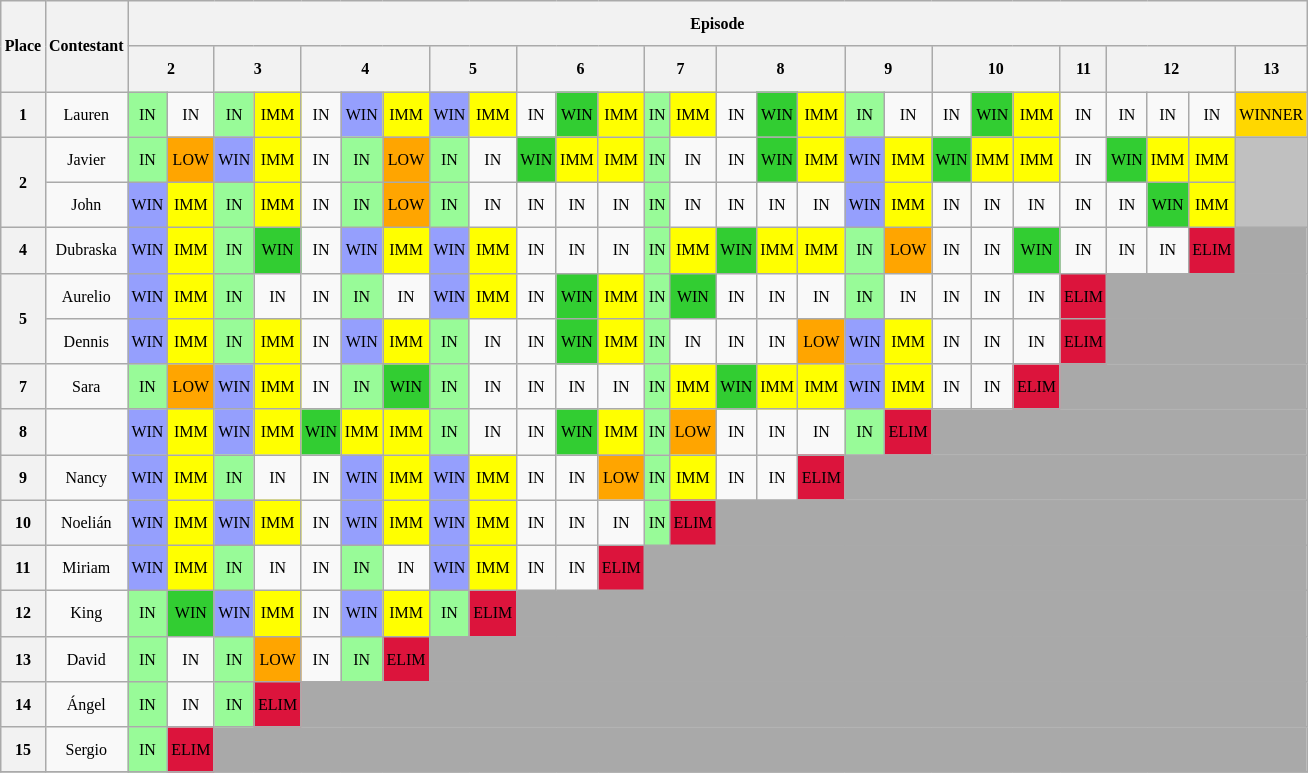<table class="wikitable" style="text-align: center; font-size: 8pt; line-height:25px;">
<tr>
<th rowspan="2">Place</th>
<th rowspan="2">Contestant</th>
<th colspan="27">Episode</th>
</tr>
<tr>
<th colspan="2">2</th>
<th colspan="2">3</th>
<th colspan="3">4</th>
<th colspan="2">5</th>
<th colspan="3">6</th>
<th colspan="2">7</th>
<th colspan="3">8</th>
<th colspan="2">9</th>
<th colspan="3">10</th>
<th>11</th>
<th colspan="3">12</th>
<th>13</th>
</tr>
<tr>
<th>1</th>
<td>Lauren</td>
<td style="background:palegreen;">IN</td>
<td>IN</td>
<td style="background:palegreen;">IN</td>
<td style="background:yellow;">IMM</td>
<td>IN</td>
<td style="background:#959FFD;">WIN</td>
<td style="background:yellow;">IMM</td>
<td style="background:#959FFD;">WIN</td>
<td style="background:yellow;">IMM</td>
<td>IN</td>
<td style="background:limegreen;">WIN</td>
<td style="background:yellow;">IMM</td>
<td style="background:palegreen;">IN</td>
<td style="background:yellow;">IMM</td>
<td>IN</td>
<td style="background:limegreen;">WIN</td>
<td style="background:yellow;">IMM</td>
<td style="background:palegreen;">IN</td>
<td>IN</td>
<td>IN</td>
<td style="background:limegreen;">WIN</td>
<td style="background:yellow;">IMM</td>
<td>IN</td>
<td>IN</td>
<td>IN</td>
<td>IN</td>
<td style="background:gold;">WINNER</td>
</tr>
<tr>
<th rowspan="2">2</th>
<td>Javier</td>
<td style="background:palegreen;">IN</td>
<td style="background:orange;">LOW</td>
<td style="background:#959FFD;">WIN</td>
<td style="background:yellow;">IMM</td>
<td>IN</td>
<td style="background:palegreen;">IN</td>
<td style="background:orange;">LOW</td>
<td style="background:palegreen;">IN</td>
<td>IN</td>
<td style="background:limegreen;">WIN</td>
<td style="background:yellow;">IMM</td>
<td style="background:yellow;">IMM</td>
<td style="background:palegreen;">IN</td>
<td>IN</td>
<td>IN</td>
<td style="background:limegreen;">WIN</td>
<td style="background:yellow;">IMM</td>
<td style="background:#959FFD;">WIN</td>
<td style="background:yellow;">IMM</td>
<td style="background:limegreen;">WIN</td>
<td style="background:yellow;">IMM</td>
<td style="background:yellow;">IMM</td>
<td>IN</td>
<td style="background:limegreen;">WIN</td>
<td style="background:yellow;">IMM</td>
<td style="background:yellow;">IMM</td>
<td style="background:silver;" rowspan="2"></td>
</tr>
<tr>
<td>John</td>
<td style="background:#959FFD;">WIN</td>
<td style="background:yellow;">IMM</td>
<td style="background:palegreen;">IN</td>
<td style="background:yellow;">IMM</td>
<td>IN</td>
<td style="background:palegreen;">IN</td>
<td style="background:orange;">LOW</td>
<td style="background:palegreen;">IN</td>
<td>IN</td>
<td>IN</td>
<td>IN</td>
<td>IN</td>
<td style="background:palegreen;">IN</td>
<td>IN</td>
<td>IN</td>
<td>IN</td>
<td>IN</td>
<td style="background:#959FFD;">WIN</td>
<td style="background:yellow;">IMM</td>
<td>IN</td>
<td>IN</td>
<td>IN</td>
<td>IN</td>
<td>IN</td>
<td style="background:limegreen;">WIN</td>
<td style="background:yellow;">IMM</td>
</tr>
<tr>
<th>4</th>
<td>Dubraska</td>
<td style="background:#959FFD;">WIN</td>
<td style="background:yellow;">IMM</td>
<td style="background:palegreen;">IN</td>
<td style="background:limegreen;">WIN</td>
<td>IN</td>
<td style="background:#959FFD;">WIN</td>
<td style="background:yellow;">IMM</td>
<td style="background:#959FFD;">WIN</td>
<td style="background:yellow;">IMM</td>
<td>IN</td>
<td>IN</td>
<td>IN</td>
<td style="background:palegreen;">IN</td>
<td style="background:yellow;">IMM</td>
<td style="background:limegreen;">WIN</td>
<td style="background:yellow;">IMM</td>
<td style="background:yellow;">IMM</td>
<td style="background:palegreen;">IN</td>
<td style="background:orange;">LOW</td>
<td>IN</td>
<td>IN</td>
<td style="background:limegreen;">WIN</td>
<td>IN</td>
<td>IN</td>
<td>IN</td>
<td style="background:crimson;">ELIM</td>
<td style="background:darkgrey;" colspan="1"></td>
</tr>
<tr>
<th rowspan="2">5</th>
<td>Aurelio</td>
<td style="background:#959FFD;">WIN</td>
<td style="background:yellow;">IMM</td>
<td style="background:palegreen;">IN</td>
<td>IN</td>
<td>IN</td>
<td style="background:palegreen;">IN</td>
<td>IN</td>
<td style="background:#959FFD;">WIN</td>
<td style="background:yellow;">IMM</td>
<td>IN</td>
<td style="background:limegreen;">WIN</td>
<td style="background:yellow;">IMM</td>
<td style="background:palegreen;">IN</td>
<td style="background:limegreen;">WIN</td>
<td>IN</td>
<td>IN</td>
<td>IN</td>
<td style="background:palegreen;">IN</td>
<td>IN</td>
<td>IN</td>
<td>IN</td>
<td>IN</td>
<td style="background:crimson;">ELIM</td>
<td style="background:darkgrey;" colspan="4"></td>
</tr>
<tr>
<td>Dennis</td>
<td style="background:#959FFD;">WIN</td>
<td style="background:yellow;">IMM</td>
<td style="background:palegreen;">IN</td>
<td style="background:yellow;">IMM</td>
<td>IN</td>
<td style="background:#959FFD;">WIN</td>
<td style="background:yellow;">IMM</td>
<td style="background:palegreen;">IN</td>
<td>IN</td>
<td>IN</td>
<td style="background:limegreen;">WIN</td>
<td style="background:yellow;">IMM</td>
<td style="background:palegreen;">IN</td>
<td>IN</td>
<td>IN</td>
<td>IN</td>
<td style="background:orange;">LOW</td>
<td style="background:#959FFD;">WIN</td>
<td style="background:yellow;">IMM</td>
<td>IN</td>
<td>IN</td>
<td>IN</td>
<td style="background:crimson;">ELIM</td>
<td style="background:darkgrey;" colspan="4"></td>
</tr>
<tr>
<th>7</th>
<td>Sara</td>
<td style="background:palegreen;">IN</td>
<td style="background:orange;">LOW</td>
<td style="background:#959FFD;">WIN</td>
<td style="background:yellow;">IMM</td>
<td>IN</td>
<td style="background:palegreen;">IN</td>
<td style="background:limegreen;">WIN</td>
<td style="background:palegreen;">IN</td>
<td>IN</td>
<td>IN</td>
<td>IN</td>
<td>IN</td>
<td style="background:palegreen;">IN</td>
<td style="background:yellow;">IMM</td>
<td style="background:limegreen;">WIN</td>
<td style="background:yellow;">IMM</td>
<td style="background:yellow;">IMM</td>
<td style="background:#959FFD;">WIN</td>
<td style="background:yellow;">IMM</td>
<td>IN</td>
<td>IN</td>
<td style="background:crimson;">ELIM</td>
<td style="background:darkgrey;" colspan="5"></td>
</tr>
<tr>
<th>8</th>
<td></td>
<td style="background:#959FFD;">WIN</td>
<td style="background:yellow;">IMM</td>
<td style="background:#959FFD;">WIN</td>
<td style="background:yellow;">IMM</td>
<td style="background:limegreen;">WIN</td>
<td style="background:yellow;">IMM</td>
<td style="background:yellow;">IMM</td>
<td style="background:palegreen;">IN</td>
<td>IN</td>
<td>IN</td>
<td style="background:limegreen;">WIN</td>
<td style="background:yellow;">IMM</td>
<td style="background:palegreen;">IN</td>
<td style="background:orange;">LOW</td>
<td>IN</td>
<td>IN</td>
<td>IN</td>
<td style="background:palegreen;">IN</td>
<td style="background:crimson;">ELIM</td>
<td style="background:darkgrey;" colspan="8"></td>
</tr>
<tr>
<th>9</th>
<td>Nancy</td>
<td style="background:#959FFD;">WIN</td>
<td style="background:yellow;">IMM</td>
<td style="background:palegreen;">IN</td>
<td>IN</td>
<td>IN</td>
<td style="background:#959FFD;">WIN</td>
<td style="background:yellow;">IMM</td>
<td style="background:#959FFD;">WIN</td>
<td style="background:yellow;">IMM</td>
<td>IN</td>
<td>IN</td>
<td style="background:orange;">LOW</td>
<td style="background:palegreen;">IN</td>
<td style="background:yellow;">IMM</td>
<td>IN</td>
<td>IN</td>
<td style="background:crimson;">ELIM</td>
<td style="background:darkgrey;" colspan="10"></td>
</tr>
<tr>
<th>10</th>
<td>Noelián</td>
<td style="background:#959FFD;">WIN</td>
<td style="background:yellow;">IMM</td>
<td style="background:#959FFD;">WIN</td>
<td style="background:yellow;">IMM</td>
<td>IN</td>
<td style="background:#959FFD;">WIN</td>
<td style="background:yellow;">IMM</td>
<td style="background:#959FFD;">WIN</td>
<td style="background:yellow;">IMM</td>
<td>IN</td>
<td>IN</td>
<td>IN</td>
<td style="background:palegreen;">IN</td>
<td style="background:crimson;">ELIM</td>
<td style="background:darkgrey;" colspan="13"></td>
</tr>
<tr>
<th>11</th>
<td>Miriam</td>
<td style="background:#959FFD;">WIN</td>
<td style="background:yellow;">IMM</td>
<td style="background:palegreen;">IN</td>
<td>IN</td>
<td>IN</td>
<td style="background:palegreen;">IN</td>
<td>IN</td>
<td style="background:#959FFD;">WIN</td>
<td style="background:yellow;">IMM</td>
<td>IN</td>
<td>IN</td>
<td style="background:crimson;">ELIM</td>
<td style="background:darkgrey;" colspan="15"></td>
</tr>
<tr>
<th>12</th>
<td>King</td>
<td style="background:palegreen;">IN</td>
<td style="background:limegreen;">WIN</td>
<td style="background:#959FFD;">WIN</td>
<td style="background:yellow;">IMM</td>
<td>IN</td>
<td style="background:#959FFD;">WIN</td>
<td style="background:yellow;">IMM</td>
<td style="background:palegreen;">IN</td>
<td style="background:crimson;">ELIM</td>
<td style="background:darkgrey;" colspan="18"></td>
</tr>
<tr>
<th>13</th>
<td>David</td>
<td style="background:palegreen;">IN</td>
<td>IN</td>
<td style="background:palegreen;">IN</td>
<td style="background:orange;">LOW</td>
<td>IN</td>
<td style="background:palegreen;">IN</td>
<td style="background:crimson;">ELIM</td>
<td style="background:darkgrey;" colspan="20"></td>
</tr>
<tr>
<th>14</th>
<td>Ángel</td>
<td style="background:palegreen;">IN</td>
<td>IN</td>
<td style="background:palegreen;">IN</td>
<td style="background:crimson;">ELIM</td>
<td style="background:darkgrey;" colspan="23"></td>
</tr>
<tr>
<th>15</th>
<td>Sergio</td>
<td style="background:palegreen;">IN</td>
<td style="background:crimson;">ELIM</td>
<td style="background:darkgrey;" colspan="25"></td>
</tr>
<tr>
</tr>
</table>
